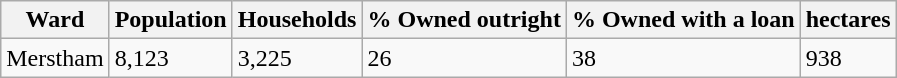<table class="wikitable">
<tr>
<th>Ward</th>
<th>Population</th>
<th>Households</th>
<th>% Owned outright</th>
<th>% Owned with a loan</th>
<th>hectares</th>
</tr>
<tr>
<td>Merstham</td>
<td>8,123</td>
<td>3,225</td>
<td>26</td>
<td>38</td>
<td>938</td>
</tr>
</table>
